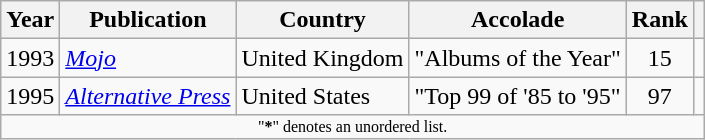<table class="wikitable sortable" style="margin:0 1em 1em 0;">
<tr>
<th>Year</th>
<th>Publication</th>
<th>Country</th>
<th>Accolade</th>
<th>Rank</th>
<th class=unsortable></th>
</tr>
<tr>
<td align=center>1993</td>
<td><em><a href='#'>Mojo</a></em></td>
<td>United Kingdom</td>
<td>"Albums of the Year"</td>
<td align=center>15</td>
<td></td>
</tr>
<tr>
<td align=center>1995</td>
<td><em><a href='#'>Alternative Press</a></em></td>
<td>United States</td>
<td>"Top 99 of '85 to '95"</td>
<td align=center>97</td>
<td></td>
</tr>
<tr class="sortbottom">
<td colspan="6"  style="font-size:8pt; text-align:center;">"<strong>*</strong>" denotes an unordered list.</td>
</tr>
</table>
